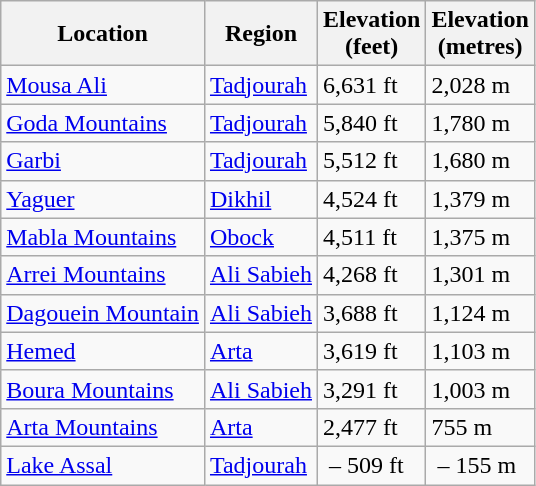<table class="wikitable">
<tr>
<th>Location</th>
<th>Region</th>
<th>Elevation<br>(feet)</th>
<th>Elevation<br>(metres)</th>
</tr>
<tr>
<td><a href='#'>Mousa Ali</a></td>
<td><a href='#'>Tadjourah</a></td>
<td>6,631 ft</td>
<td>2,028 m</td>
</tr>
<tr>
<td><a href='#'>Goda Mountains</a></td>
<td><a href='#'>Tadjourah</a></td>
<td>5,840 ft</td>
<td>1,780 m</td>
</tr>
<tr>
<td><a href='#'>Garbi</a></td>
<td><a href='#'>Tadjourah</a></td>
<td>5,512 ft</td>
<td>1,680 m</td>
</tr>
<tr>
<td><a href='#'>Yaguer</a></td>
<td><a href='#'>Dikhil</a></td>
<td>4,524 ft</td>
<td>1,379 m</td>
</tr>
<tr>
<td><a href='#'>Mabla Mountains</a></td>
<td><a href='#'>Obock</a></td>
<td>4,511 ft</td>
<td>1,375 m</td>
</tr>
<tr>
<td><a href='#'>Arrei Mountains</a></td>
<td><a href='#'>Ali Sabieh</a></td>
<td>4,268 ft</td>
<td>1,301 m</td>
</tr>
<tr>
<td><a href='#'>Dagouein Mountain</a></td>
<td><a href='#'>Ali Sabieh</a></td>
<td>3,688 ft</td>
<td>1,124 m</td>
</tr>
<tr>
<td><a href='#'>Hemed</a></td>
<td><a href='#'>Arta</a></td>
<td>3,619 ft</td>
<td>1,103 m</td>
</tr>
<tr>
<td><a href='#'>Boura Mountains</a></td>
<td><a href='#'>Ali Sabieh</a></td>
<td>3,291 ft</td>
<td>1,003 m</td>
</tr>
<tr>
<td><a href='#'>Arta Mountains</a></td>
<td><a href='#'>Arta</a></td>
<td>2,477 ft</td>
<td>755 m</td>
</tr>
<tr>
<td><a href='#'>Lake Assal</a></td>
<td><a href='#'>Tadjourah</a></td>
<td> – 509 ft</td>
<td> – 155 m</td>
</tr>
</table>
